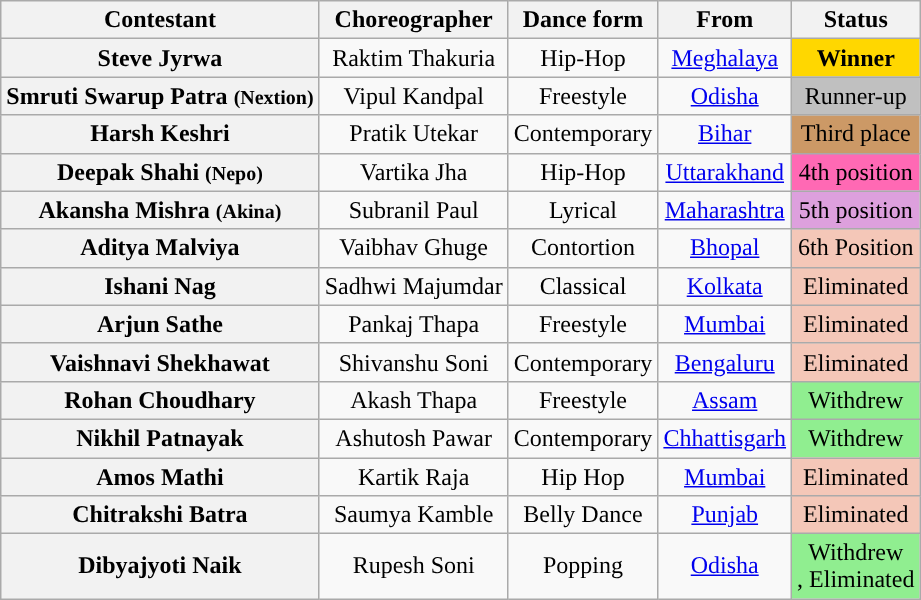<table class="wikitable" style="text-align:center;">
<tr>
<th>Contestant</th>
<th>Choreographer</th>
<th>Dance form</th>
<th>From</th>
<th>Status</th>
</tr>
<tr>
<th>Steve Jyrwa</th>
<td>Raktim Thakuria</td>
<td>Hip-Hop</td>
<td><a href='#'>Meghalaya</a></td>
<td style="background:gold"><strong>Winner</strong><br></td>
</tr>
<tr>
<th>Smruti Swarup Patra <small>(Nextion)</small></th>
<td>Vipul Kandpal</td>
<td>Freestyle</td>
<td><a href='#'>Odisha</a></td>
<td style="background:silver">Runner-up<br></td>
</tr>
<tr>
<th>Harsh Keshri</th>
<td>Pratik Utekar</td>
<td>Contemporary</td>
<td><a href='#'>Bihar</a></td>
<td style="background:#c96">Third place<br></td>
</tr>
<tr>
<th>Deepak Shahi <small>(Nepo)</small></th>
<td>Vartika Jha</td>
<td>Hip-Hop</td>
<td><a href='#'>Uttarakhand</a></td>
<td style="background:#FF69B4;">4th position</td>
</tr>
<tr>
<th>Akansha Mishra <small>(Akina)</small></th>
<td>Subranil Paul</td>
<td>Lyrical</td>
<td><a href='#'>Maharashtra</a></td>
<td style="background:#DDA0DD;”">5th position</td>
</tr>
<tr>
<th>Aditya Malviya<br></th>
<td>Vaibhav Ghuge</td>
<td>Contortion</td>
<td><a href='#'>Bhopal</a></td>
<td style="background:#f4c7b8">6th Position</td>
</tr>
<tr>
<th>Ishani Nag </th>
<td>Sadhwi Majumdar</td>
<td>Classical</td>
<td><a href='#'>Kolkata</a></td>
<td style="background:#f4c7b8">Eliminated<br></td>
</tr>
<tr>
<th>Arjun Sathe</th>
<td>Pankaj Thapa</td>
<td>Freestyle</td>
<td><a href='#'>Mumbai</a></td>
<td style="background:#f4c7b8">Eliminated<br></td>
</tr>
<tr>
<th>Vaishnavi Shekhawat</th>
<td>Shivanshu Soni<br><em></em></td>
<td>Contemporary</td>
<td><a href='#'>Bengaluru</a></td>
<td style="background:#f4c7b8">Eliminated<br></td>
</tr>
<tr>
<th>Rohan Choudhary</th>
<td>Akash Thapa</td>
<td>Freestyle</td>
<td><a href='#'>Assam</a></td>
<td style="background:lightgreen">Withdrew<br></td>
</tr>
<tr>
<th>Nikhil Patnayak</th>
<td>Ashutosh Pawar</td>
<td>Contemporary</td>
<td><a href='#'>Chhattisgarh</a></td>
<td style="background:lightgreen">Withdrew<br></td>
</tr>
<tr>
<th>Amos Mathi</th>
<td>Kartik Raja</td>
<td>Hip Hop</td>
<td><a href='#'>Mumbai</a></td>
<td style="background:#f4c7b8">Eliminated<br></td>
</tr>
<tr>
<th>Chitrakshi Batra</th>
<td>Saumya Kamble<br></td>
<td>Belly Dance</td>
<td><a href='#'>Punjab</a></td>
<td style="background:#f4c7b8">Eliminated<br></td>
</tr>
<tr>
<th>Dibyajyoti Naik</th>
<td>Rupesh Soni</td>
<td>Popping</td>
<td><a href='#'>Odisha</a></td>
<td style="background:lightgreen">Withdrew<br>, Eliminated<br></td>
</tr>
</table>
